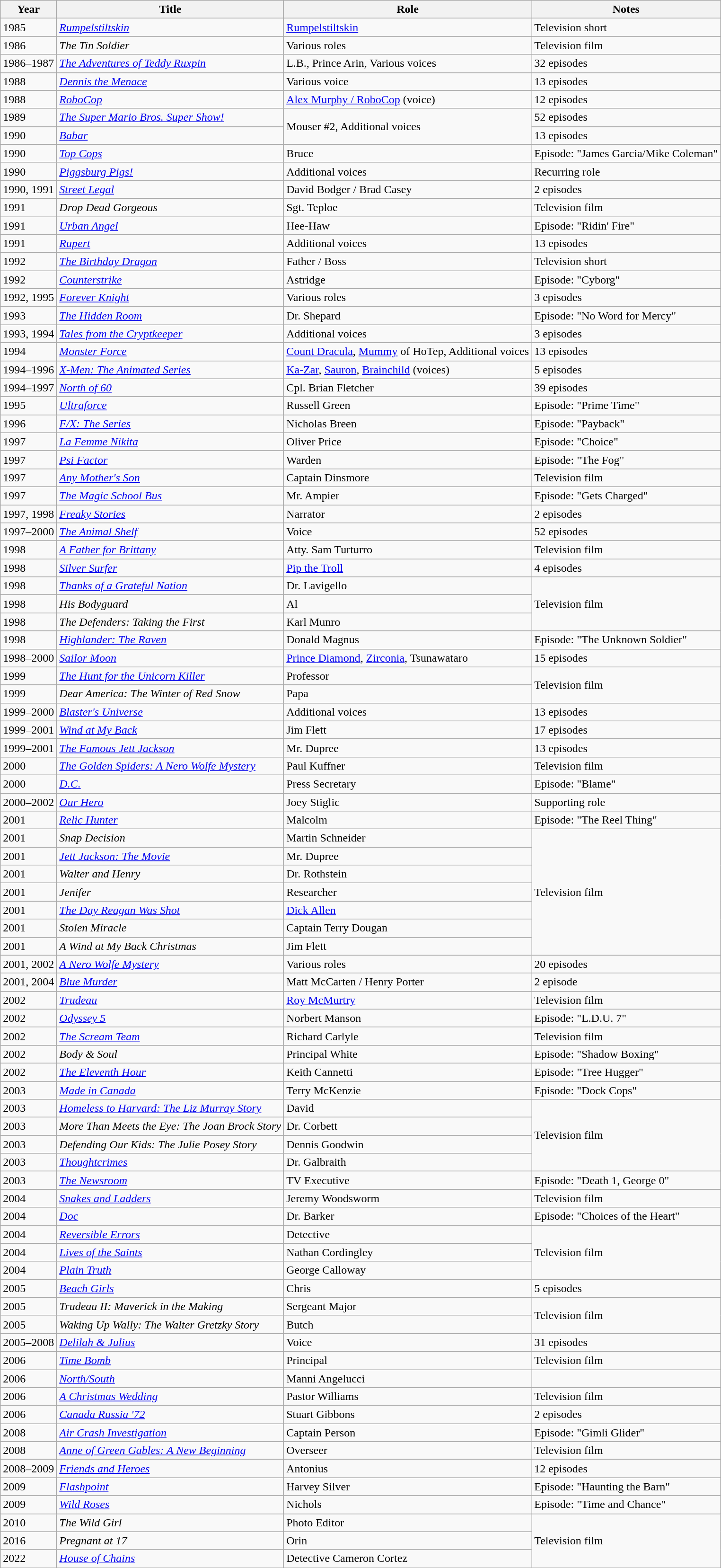<table class="wikitable sortable">
<tr>
<th>Year</th>
<th>Title</th>
<th>Role</th>
<th class="unsortable">Notes</th>
</tr>
<tr>
<td>1985</td>
<td><em><a href='#'>Rumpelstiltskin</a></em></td>
<td><a href='#'>Rumpelstiltskin</a></td>
<td>Television short</td>
</tr>
<tr>
<td>1986</td>
<td data-sort-value="Tin Soldier, The"><em>The Tin Soldier</em></td>
<td>Various roles</td>
<td>Television film</td>
</tr>
<tr>
<td>1986–1987</td>
<td data-sort-value="Adventures of Teddy Ruxpin, The"><em><a href='#'>The Adventures of Teddy Ruxpin</a></em></td>
<td>L.B., Prince Arin, Various voices</td>
<td>32 episodes</td>
</tr>
<tr>
<td>1988</td>
<td><em><a href='#'>Dennis the Menace</a></em></td>
<td>Various voice</td>
<td>13 episodes</td>
</tr>
<tr>
<td>1988</td>
<td><em><a href='#'>RoboCop</a></em></td>
<td><a href='#'>Alex Murphy / RoboCop</a> (voice)</td>
<td>12 episodes</td>
</tr>
<tr>
<td>1989</td>
<td data-sort-value="Super Mario Bros. Super Show!, The"><em><a href='#'>The Super Mario Bros. Super Show!</a></em></td>
<td rowspan="2">Mouser #2, Additional voices</td>
<td>52 episodes</td>
</tr>
<tr>
<td>1990</td>
<td><em><a href='#'>Babar</a></em></td>
<td>13 episodes</td>
</tr>
<tr>
<td>1990</td>
<td><em><a href='#'>Top Cops</a></em></td>
<td>Bruce</td>
<td>Episode: "James Garcia/Mike Coleman"</td>
</tr>
<tr>
<td>1990</td>
<td><em><a href='#'>Piggsburg Pigs!</a></em></td>
<td>Additional voices</td>
<td>Recurring role</td>
</tr>
<tr>
<td>1990, 1991</td>
<td><em><a href='#'>Street Legal</a></em></td>
<td>David Bodger / Brad Casey</td>
<td>2 episodes</td>
</tr>
<tr>
<td>1991</td>
<td><em>Drop Dead Gorgeous</em></td>
<td>Sgt. Teploe</td>
<td>Television film</td>
</tr>
<tr>
<td>1991</td>
<td><em><a href='#'>Urban Angel</a></em></td>
<td>Hee-Haw</td>
<td>Episode: "Ridin' Fire"</td>
</tr>
<tr>
<td>1991</td>
<td><em><a href='#'>Rupert</a></em></td>
<td>Additional voices</td>
<td>13 episodes</td>
</tr>
<tr>
<td>1992</td>
<td data-sort-value="Birthday Dragon, The"><em><a href='#'>The Birthday Dragon</a></em></td>
<td>Father / Boss</td>
<td>Television short</td>
</tr>
<tr>
<td>1992</td>
<td><em><a href='#'>Counterstrike</a></em></td>
<td>Astridge</td>
<td>Episode: "Cyborg"</td>
</tr>
<tr>
<td>1992, 1995</td>
<td><em><a href='#'>Forever Knight</a></em></td>
<td>Various roles</td>
<td>3 episodes</td>
</tr>
<tr>
<td>1993</td>
<td data-sort-value="Hidden Room, The"><em><a href='#'>The Hidden Room</a></em></td>
<td>Dr. Shepard</td>
<td>Episode: "No Word for Mercy"</td>
</tr>
<tr>
<td>1993, 1994</td>
<td><em><a href='#'>Tales from the Cryptkeeper</a></em></td>
<td>Additional voices</td>
<td>3 episodes</td>
</tr>
<tr>
<td>1994</td>
<td><em><a href='#'>Monster Force</a></em></td>
<td><a href='#'>Count Dracula</a>, <a href='#'>Mummy</a> of HoTep, Additional voices</td>
<td>13 episodes</td>
</tr>
<tr>
<td>1994–1996</td>
<td><em><a href='#'>X-Men: The Animated Series</a></em></td>
<td><a href='#'>Ka-Zar</a>, <a href='#'>Sauron</a>, <a href='#'>Brainchild</a> (voices)</td>
<td>5 episodes</td>
</tr>
<tr>
<td>1994–1997</td>
<td><em><a href='#'>North of 60</a></em></td>
<td>Cpl. Brian Fletcher</td>
<td>39 episodes</td>
</tr>
<tr>
<td>1995</td>
<td><em><a href='#'>Ultraforce</a></em></td>
<td>Russell Green</td>
<td>Episode: "Prime Time"</td>
</tr>
<tr>
<td>1996</td>
<td><em><a href='#'>F/X: The Series</a></em></td>
<td>Nicholas Breen</td>
<td>Episode: "Payback"</td>
</tr>
<tr>
<td>1997</td>
<td><em><a href='#'>La Femme Nikita</a></em></td>
<td>Oliver Price</td>
<td>Episode: "Choice"</td>
</tr>
<tr>
<td>1997</td>
<td><em><a href='#'>Psi Factor</a></em></td>
<td>Warden</td>
<td>Episode: "The Fog"</td>
</tr>
<tr>
<td>1997</td>
<td><em><a href='#'>Any Mother's Son</a></em></td>
<td>Captain Dinsmore</td>
<td>Television film</td>
</tr>
<tr>
<td>1997</td>
<td data-sort-value="Magic School Bus, The"><em><a href='#'>The Magic School Bus</a></em></td>
<td>Mr. Ampier</td>
<td>Episode: "Gets Charged"</td>
</tr>
<tr>
<td>1997, 1998</td>
<td><em><a href='#'>Freaky Stories</a></em></td>
<td>Narrator</td>
<td>2 episodes</td>
</tr>
<tr>
<td>1997–2000</td>
<td data-sort-value="Animal Shelf, The"><em><a href='#'>The Animal Shelf</a></em></td>
<td>Voice</td>
<td>52 episodes</td>
</tr>
<tr>
<td>1998</td>
<td data-sort-value="Father for Brittany, A"><em><a href='#'>A Father for Brittany</a></em></td>
<td>Atty. Sam Turturro</td>
<td>Television film</td>
</tr>
<tr>
<td>1998</td>
<td><em><a href='#'>Silver Surfer</a></em></td>
<td><a href='#'>Pip the Troll</a></td>
<td>4 episodes</td>
</tr>
<tr>
<td>1998</td>
<td><em><a href='#'>Thanks of a Grateful Nation</a></em></td>
<td>Dr. Lavigello</td>
<td rowspan="3">Television film</td>
</tr>
<tr>
<td>1998</td>
<td><em>His Bodyguard</em></td>
<td>Al</td>
</tr>
<tr>
<td>1998</td>
<td data-sort-value="Defenders: Taking the First, The"><em>The Defenders: Taking the First</em></td>
<td>Karl Munro</td>
</tr>
<tr>
<td>1998</td>
<td><em><a href='#'>Highlander: The Raven</a></em></td>
<td>Donald Magnus</td>
<td>Episode: "The Unknown Soldier"</td>
</tr>
<tr>
<td>1998–2000</td>
<td><em><a href='#'>Sailor Moon</a></em></td>
<td><a href='#'>Prince Diamond</a>, <a href='#'>Zirconia</a>, Tsunawataro</td>
<td>15 episodes</td>
</tr>
<tr>
<td>1999</td>
<td data-sort-value="Hunt for the Unicorn Killer, The"><em><a href='#'>The Hunt for the Unicorn Killer</a></em></td>
<td>Professor</td>
<td rowspan="2">Television film</td>
</tr>
<tr>
<td>1999</td>
<td><em>Dear America: The Winter of Red Snow</em></td>
<td>Papa</td>
</tr>
<tr>
<td>1999–2000</td>
<td><em><a href='#'>Blaster's Universe</a></em></td>
<td>Additional voices</td>
<td>13 episodes</td>
</tr>
<tr>
<td>1999–2001</td>
<td><em><a href='#'>Wind at My Back</a></em></td>
<td>Jim Flett</td>
<td>17 episodes</td>
</tr>
<tr>
<td>1999–2001</td>
<td data-sort-value="Famous Jett Jackson, The"><em><a href='#'>The Famous Jett Jackson</a></em></td>
<td>Mr. Dupree</td>
<td>13 episodes</td>
</tr>
<tr>
<td>2000</td>
<td data-sort-value="Golden Spiders: A Nero Wolfe Mystery, The"><em><a href='#'>The Golden Spiders: A Nero Wolfe Mystery</a></em></td>
<td>Paul Kuffner</td>
<td>Television film</td>
</tr>
<tr>
<td>2000</td>
<td><em><a href='#'>D.C.</a></em></td>
<td>Press Secretary</td>
<td>Episode: "Blame"</td>
</tr>
<tr>
<td>2000–2002</td>
<td><em><a href='#'>Our Hero</a></em></td>
<td>Joey Stiglic</td>
<td>Supporting role</td>
</tr>
<tr>
<td>2001</td>
<td><em><a href='#'>Relic Hunter</a></em></td>
<td>Malcolm</td>
<td>Episode: "The Reel Thing"</td>
</tr>
<tr>
<td>2001</td>
<td><em>Snap Decision</em></td>
<td>Martin Schneider</td>
<td rowspan="7">Television film</td>
</tr>
<tr>
<td>2001</td>
<td><em><a href='#'>Jett Jackson: The Movie</a></em></td>
<td>Mr. Dupree</td>
</tr>
<tr>
<td>2001</td>
<td><em>Walter and Henry</em></td>
<td>Dr. Rothstein</td>
</tr>
<tr>
<td>2001</td>
<td><em>Jenifer</em></td>
<td>Researcher</td>
</tr>
<tr>
<td>2001</td>
<td data-sort-value="Day Reagan Was Shot, The"><em><a href='#'>The Day Reagan Was Shot</a></em></td>
<td><a href='#'>Dick Allen</a></td>
</tr>
<tr>
<td>2001</td>
<td><em>Stolen Miracle</em></td>
<td>Captain Terry Dougan</td>
</tr>
<tr>
<td>2001</td>
<td data-sort-value="Wind at My Back Christmas, A"><em>A Wind at My Back Christmas</em></td>
<td>Jim Flett</td>
</tr>
<tr>
<td>2001, 2002</td>
<td data-sort-value="Nero Wolfe Mystery, A"><em><a href='#'>A Nero Wolfe Mystery</a></em></td>
<td>Various roles</td>
<td>20 episodes</td>
</tr>
<tr>
<td>2001, 2004</td>
<td><em><a href='#'>Blue Murder</a></em></td>
<td>Matt McCarten / Henry Porter</td>
<td>2 episode</td>
</tr>
<tr>
<td>2002</td>
<td><em><a href='#'>Trudeau</a></em></td>
<td><a href='#'>Roy McMurtry</a></td>
<td>Television film</td>
</tr>
<tr>
<td>2002</td>
<td><em><a href='#'>Odyssey 5</a></em></td>
<td>Norbert Manson</td>
<td>Episode: "L.D.U. 7"</td>
</tr>
<tr>
<td>2002</td>
<td data-sort-value="Scream Team, The"><em><a href='#'>The Scream Team</a></em></td>
<td>Richard Carlyle</td>
<td>Television film</td>
</tr>
<tr>
<td>2002</td>
<td><em>Body & Soul</em></td>
<td>Principal White</td>
<td>Episode: "Shadow Boxing"</td>
</tr>
<tr>
<td>2002</td>
<td data-sort-value="Eleventh Hour, The"><em><a href='#'>The Eleventh Hour</a></em></td>
<td>Keith Cannetti</td>
<td>Episode: "Tree Hugger"</td>
</tr>
<tr>
<td>2003</td>
<td><em><a href='#'>Made in Canada</a></em></td>
<td>Terry McKenzie</td>
<td>Episode: "Dock Cops"</td>
</tr>
<tr>
<td>2003</td>
<td><em><a href='#'>Homeless to Harvard: The Liz Murray Story</a></em></td>
<td>David</td>
<td rowspan="4">Television film</td>
</tr>
<tr>
<td>2003</td>
<td><em>More Than Meets the Eye: The Joan Brock Story</em></td>
<td>Dr. Corbett</td>
</tr>
<tr>
<td>2003</td>
<td><em>Defending Our Kids: The Julie Posey Story</em></td>
<td>Dennis Goodwin</td>
</tr>
<tr>
<td>2003</td>
<td><em><a href='#'>Thoughtcrimes</a></em></td>
<td>Dr. Galbraith</td>
</tr>
<tr>
<td>2003</td>
<td data-sort-value="Newsroom, The"><em><a href='#'>The Newsroom</a></em></td>
<td>TV Executive</td>
<td>Episode: "Death 1, George 0"</td>
</tr>
<tr>
<td>2004</td>
<td><em><a href='#'>Snakes and Ladders</a></em></td>
<td>Jeremy Woodsworm</td>
<td>Television film</td>
</tr>
<tr>
<td>2004</td>
<td><em><a href='#'>Doc</a></em></td>
<td>Dr. Barker</td>
<td>Episode: "Choices of the Heart"</td>
</tr>
<tr>
<td>2004</td>
<td><em><a href='#'>Reversible Errors</a></em></td>
<td>Detective</td>
<td rowspan="3">Television film</td>
</tr>
<tr>
<td>2004</td>
<td><em><a href='#'>Lives of the Saints</a></em></td>
<td>Nathan Cordingley</td>
</tr>
<tr>
<td>2004</td>
<td><em><a href='#'>Plain Truth</a></em></td>
<td>George Calloway</td>
</tr>
<tr>
<td>2005</td>
<td><em><a href='#'>Beach Girls</a></em></td>
<td>Chris</td>
<td>5 episodes</td>
</tr>
<tr>
<td>2005</td>
<td><em>Trudeau II: Maverick in the Making</em></td>
<td>Sergeant Major</td>
<td rowspan="2">Television film</td>
</tr>
<tr>
<td>2005</td>
<td><em>Waking Up Wally: The Walter Gretzky Story</em></td>
<td>Butch</td>
</tr>
<tr>
<td>2005–2008</td>
<td><em><a href='#'>Delilah & Julius</a></em></td>
<td>Voice</td>
<td>31 episodes</td>
</tr>
<tr>
<td>2006</td>
<td><em><a href='#'>Time Bomb</a></em></td>
<td>Principal</td>
<td>Television film</td>
</tr>
<tr>
<td>2006</td>
<td><em><a href='#'>North/South</a></em></td>
<td>Manni Angelucci</td>
<td></td>
</tr>
<tr>
<td>2006</td>
<td data-sort-value="Christmas Wedding, A"><em><a href='#'>A Christmas Wedding</a></em></td>
<td>Pastor Williams</td>
<td>Television film</td>
</tr>
<tr>
<td>2006</td>
<td><em><a href='#'>Canada Russia '72</a></em></td>
<td>Stuart Gibbons</td>
<td>2 episodes</td>
</tr>
<tr>
<td>2008</td>
<td><em><a href='#'>Air Crash Investigation</a></em></td>
<td>Captain Person</td>
<td>Episode: "Gimli Glider"</td>
</tr>
<tr>
<td>2008</td>
<td><em><a href='#'>Anne of Green Gables: A New Beginning</a></em></td>
<td>Overseer</td>
<td>Television film</td>
</tr>
<tr>
<td>2008–2009</td>
<td><em><a href='#'>Friends and Heroes</a></em></td>
<td>Antonius</td>
<td>12 episodes</td>
</tr>
<tr>
<td>2009</td>
<td><em><a href='#'>Flashpoint</a></em></td>
<td>Harvey Silver</td>
<td>Episode: "Haunting the Barn"</td>
</tr>
<tr>
<td>2009</td>
<td><em><a href='#'>Wild Roses</a></em></td>
<td>Nichols</td>
<td>Episode: "Time and Chance"</td>
</tr>
<tr>
<td>2010</td>
<td data-sort-value="Wild Girl, The"><em>The Wild Girl</em></td>
<td>Photo Editor</td>
<td rowspan="3">Television film</td>
</tr>
<tr>
<td>2016</td>
<td><em>Pregnant at 17</em></td>
<td>Orin</td>
</tr>
<tr>
<td>2022</td>
<td><em><a href='#'>House of Chains</a></em></td>
<td>Detective Cameron Cortez</td>
</tr>
</table>
